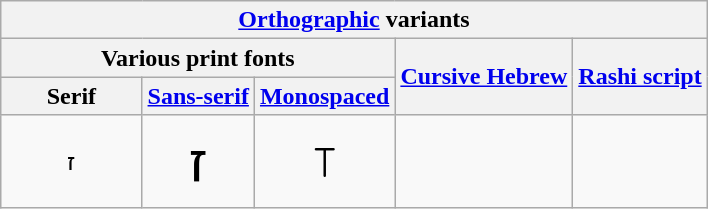<table class="wikitable" style="text-align:center;">
<tr>
<th colspan=5><a href='#'>Orthographic</a> variants</th>
</tr>
<tr>
<th colspan=3>Various print fonts</th>
<th rowspan=2><a href='#'>Cursive Hebrew</a></th>
<th rowspan=2><a href='#'>Rashi script</a></th>
</tr>
<tr>
<th>Serif</th>
<th><a href='#'>Sans-serif</a></th>
<th><a href='#'>Monospaced</a></th>
</tr>
<tr>
<td width=20%><span>ז</span></td>
<td style="font:28pt Arial, 'DejaVu Sans Condensed', 'DejaVu Sans', Tahoma, 'Noto Sans Hebrew', Alef, sans-serif;">ז</td>
<td style="font:30pt 'Courier New', 'Miriam Fixed', 'Miriam Mono CLM', FreeMono, monospace;">ז</td>
<td></td>
<td></td>
</tr>
</table>
